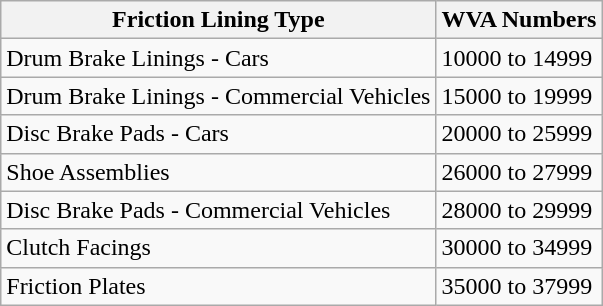<table class="wikitable">
<tr>
<th>Friction Lining Type</th>
<th>WVA Numbers</th>
</tr>
<tr>
<td>Drum Brake Linings - Cars</td>
<td>10000 to 14999</td>
</tr>
<tr>
<td>Drum Brake Linings - Commercial Vehicles</td>
<td>15000 to 19999</td>
</tr>
<tr>
<td>Disc Brake Pads - Cars</td>
<td>20000 to 25999</td>
</tr>
<tr>
<td>Shoe Assemblies</td>
<td>26000 to 27999</td>
</tr>
<tr>
<td>Disc Brake Pads - Commercial Vehicles</td>
<td>28000 to 29999</td>
</tr>
<tr>
<td>Clutch Facings</td>
<td>30000 to 34999</td>
</tr>
<tr>
<td>Friction Plates</td>
<td>35000 to 37999</td>
</tr>
</table>
